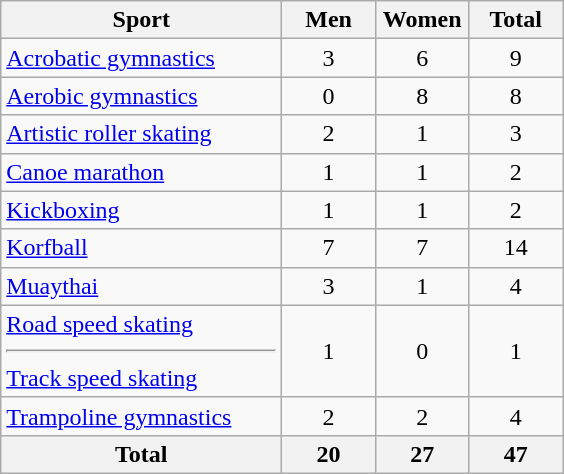<table class="wikitable sortable" style="text-align:center;">
<tr>
<th width=180>Sport</th>
<th width=55>Men</th>
<th width=55>Women</th>
<th width=55>Total</th>
</tr>
<tr>
<td align=left><a href='#'>Acrobatic gymnastics</a></td>
<td>3</td>
<td>6</td>
<td>9</td>
</tr>
<tr>
<td align=left><a href='#'>Aerobic gymnastics</a></td>
<td>0</td>
<td>8</td>
<td>8</td>
</tr>
<tr>
<td align=left><a href='#'>Artistic roller skating</a></td>
<td>2</td>
<td>1</td>
<td>3</td>
</tr>
<tr>
<td align=left><a href='#'>Canoe marathon</a></td>
<td>1</td>
<td>1</td>
<td>2</td>
</tr>
<tr>
<td align=left><a href='#'>Kickboxing</a></td>
<td>1</td>
<td>1</td>
<td>2</td>
</tr>
<tr>
<td align=left><a href='#'>Korfball</a></td>
<td>7</td>
<td>7</td>
<td>14</td>
</tr>
<tr>
<td align=left><a href='#'>Muaythai</a></td>
<td>3</td>
<td>1</td>
<td>4</td>
</tr>
<tr>
<td align=left><a href='#'>Road speed skating</a><hr><a href='#'>Track speed skating</a></td>
<td>1</td>
<td>0</td>
<td>1</td>
</tr>
<tr>
<td align=left><a href='#'>Trampoline gymnastics</a></td>
<td>2</td>
<td>2</td>
<td>4</td>
</tr>
<tr>
<th>Total</th>
<th>20</th>
<th>27</th>
<th>47</th>
</tr>
</table>
